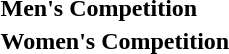<table>
<tr>
<td><strong>Men's Competition</strong></td>
<td></td>
<td></td>
<td></td>
</tr>
<tr>
<td><strong>Women's Competition</strong></td>
<td></td>
<td></td>
<td></td>
</tr>
</table>
